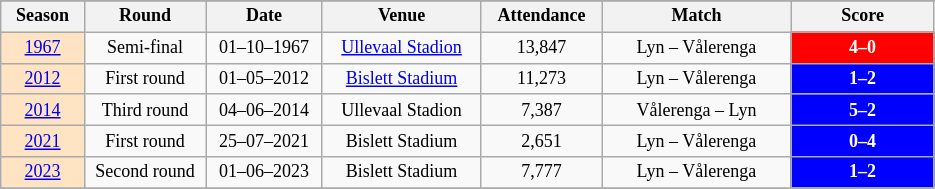<table class="wikitable" style="text-align: left; font-size: 12px">
<tr bgcolor=#CADCFB>
</tr>
<tr>
<th width="50">Season</th>
<th width="75">Round</th>
<th width="72">Date</th>
<th width="100">Venue</th>
<th width="75">Attendance</th>
<th width="120">Match</th>
<th width="90">Score</th>
</tr>
<tr>
<td bgcolor=#ffe4c4 align="center"><a href='#'>1967</a></td>
<td align="center">Semi-final</td>
<td align="center">01–10–1967</td>
<td align="center"><a href='#'>Ullevaal Stadion</a></td>
<td align="center">13,847</td>
<td align="center">Lyn – Vålerenga</td>
<td align="center" style="color:white;background:red"><strong>4–0</strong></td>
</tr>
<tr>
<td bgcolor=#ffe4c4 align="center"><a href='#'>2012</a></td>
<td align="center">First round</td>
<td align="center">01–05–2012</td>
<td align="center"><a href='#'>Bislett Stadium</a></td>
<td align="center">11,273</td>
<td align="center">Lyn – Vålerenga</td>
<td align="center" style="color:white;background:#0000FF"><strong>1–2</strong></td>
</tr>
<tr>
<td bgcolor=#ffe4c4 align="center"><a href='#'>2014</a></td>
<td align="center">Third round</td>
<td align="center">04–06–2014</td>
<td align="center">Ullevaal Stadion</td>
<td align="center">7,387</td>
<td align="center">Vålerenga – Lyn</td>
<td align="center" style="color:white;background:#0000FF"><strong>5–2</strong></td>
</tr>
<tr>
<td bgcolor=#ffe4c4 align="center"><a href='#'>2021</a></td>
<td align="center">First round</td>
<td align="center">25–07–2021</td>
<td align="center">Bislett Stadium</td>
<td align="center">2,651</td>
<td align="center">Lyn – Vålerenga</td>
<td align="center" style="color:white;background:#0000FF"><strong>0–4</strong></td>
</tr>
<tr>
<td bgcolor=#ffe4c4 align="center"><a href='#'>2023</a></td>
<td align="center">Second round</td>
<td align="center">01–06–2023</td>
<td align="center">Bislett Stadium</td>
<td align="center">7,777</td>
<td align="center">Lyn – Vålerenga</td>
<td align="center" style="color:white;background:#0000FF"><strong>1–2</strong></td>
</tr>
<tr>
</tr>
</table>
